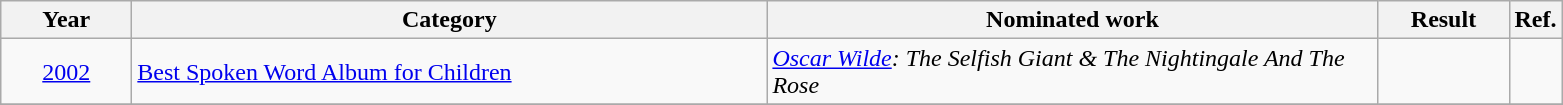<table class=wikitable>
<tr>
<th scope="col" style="width:5em;">Year</th>
<th scope="col" style="width:26em;">Category</th>
<th scope="col" style="width:25em;">Nominated work</th>
<th scope="col" style="width:5em;">Result</th>
<th>Ref.</th>
</tr>
<tr>
<td style="text-align:center;"><a href='#'>2002</a></td>
<td><a href='#'>Best Spoken Word Album for Children</a></td>
<td><em><a href='#'>Oscar Wilde</a>: The Selfish Giant & The Nightingale And The Rose</em></td>
<td></td>
<td style="text-align:center;"></td>
</tr>
<tr>
</tr>
</table>
